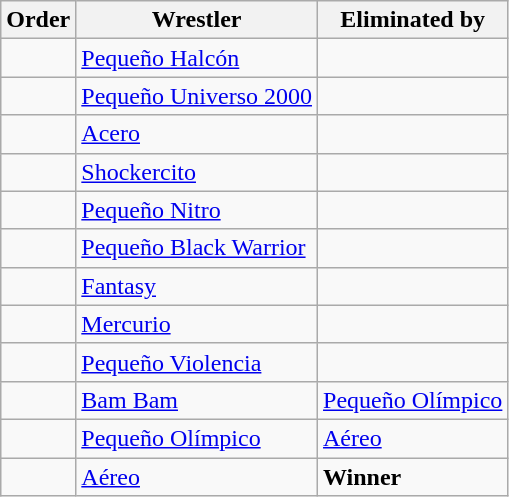<table class="wikitable sortable">
<tr>
<th>Order</th>
<th>Wrestler</th>
<th>Eliminated by</th>
</tr>
<tr>
<td></td>
<td><a href='#'>Pequeño Halcón</a></td>
<td> </td>
</tr>
<tr>
<td></td>
<td><a href='#'>Pequeño Universo 2000</a></td>
<td> </td>
</tr>
<tr>
<td></td>
<td><a href='#'>Acero</a></td>
<td> </td>
</tr>
<tr>
<td></td>
<td><a href='#'>Shockercito</a></td>
<td> </td>
</tr>
<tr>
<td></td>
<td><a href='#'>Pequeño Nitro</a></td>
<td> </td>
</tr>
<tr>
<td></td>
<td><a href='#'>Pequeño Black Warrior</a></td>
<td> </td>
</tr>
<tr>
<td></td>
<td><a href='#'>Fantasy</a></td>
<td> </td>
</tr>
<tr>
<td></td>
<td><a href='#'>Mercurio</a></td>
<td> </td>
</tr>
<tr>
<td></td>
<td><a href='#'>Pequeño Violencia</a></td>
<td> </td>
</tr>
<tr>
<td></td>
<td><a href='#'>Bam Bam</a></td>
<td><a href='#'>Pequeño Olímpico</a></td>
</tr>
<tr>
<td></td>
<td><a href='#'>Pequeño Olímpico</a></td>
<td><a href='#'>Aéreo</a></td>
</tr>
<tr>
<td></td>
<td><a href='#'>Aéreo</a></td>
<td><strong>Winner</strong></td>
</tr>
</table>
